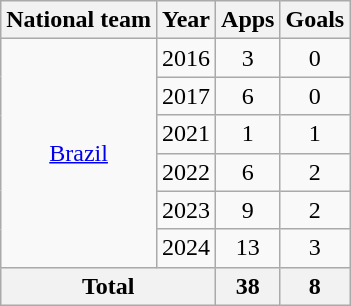<table class="wikitable" style="text-align:center">
<tr>
<th>National team</th>
<th>Year</th>
<th>Apps</th>
<th>Goals</th>
</tr>
<tr>
<td rowspan="6"><a href='#'>Brazil</a></td>
<td>2016</td>
<td>3</td>
<td>0</td>
</tr>
<tr>
<td>2017</td>
<td>6</td>
<td>0</td>
</tr>
<tr>
<td>2021</td>
<td>1</td>
<td>1</td>
</tr>
<tr>
<td>2022</td>
<td>6</td>
<td>2</td>
</tr>
<tr>
<td>2023</td>
<td>9</td>
<td>2</td>
</tr>
<tr>
<td>2024</td>
<td>13</td>
<td>3</td>
</tr>
<tr>
<th colspan="2">Total</th>
<th>38</th>
<th>8</th>
</tr>
</table>
